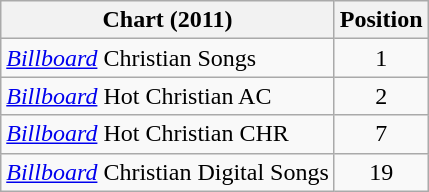<table class="wikitable">
<tr>
<th>Chart (2011)</th>
<th>Position</th>
</tr>
<tr>
<td><em><a href='#'>Billboard</a></em> Christian Songs</td>
<td align="center">1</td>
</tr>
<tr>
<td><em><a href='#'>Billboard</a></em> Hot Christian AC</td>
<td align="center">2</td>
</tr>
<tr>
<td><em><a href='#'>Billboard</a></em> Hot Christian CHR</td>
<td align="center">7</td>
</tr>
<tr>
<td><em><a href='#'>Billboard</a></em> Christian Digital Songs</td>
<td align="center">19</td>
</tr>
</table>
